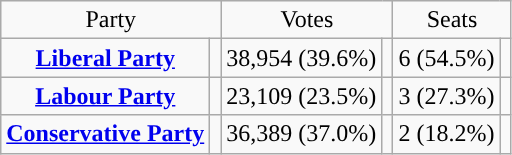<table class=wikitable style="text-align:center;">
<tr>
<td colspan=2>Party</td>
<td colspan=2>Votes</td>
<td colspan=2>Seats</td>
</tr>
<tr>
<td><strong><a href='#'>Liberal Party</a></strong></td>
<td style="background:"></td>
<td>38,954 (39.6%)</td>
<td></td>
<td>6 (54.5%)</td>
<td></td>
</tr>
<tr>
<td><strong><a href='#'>Labour Party</a></strong></td>
<td style="background:"></td>
<td>23,109 (23.5%)</td>
<td></td>
<td>3 (27.3%)</td>
<td></td>
</tr>
<tr>
<td><strong><a href='#'>Conservative Party</a></strong></td>
<td style="background:"></td>
<td>36,389 (37.0%)</td>
<td></td>
<td>2 (18.2%)</td>
<td></td>
</tr>
</table>
